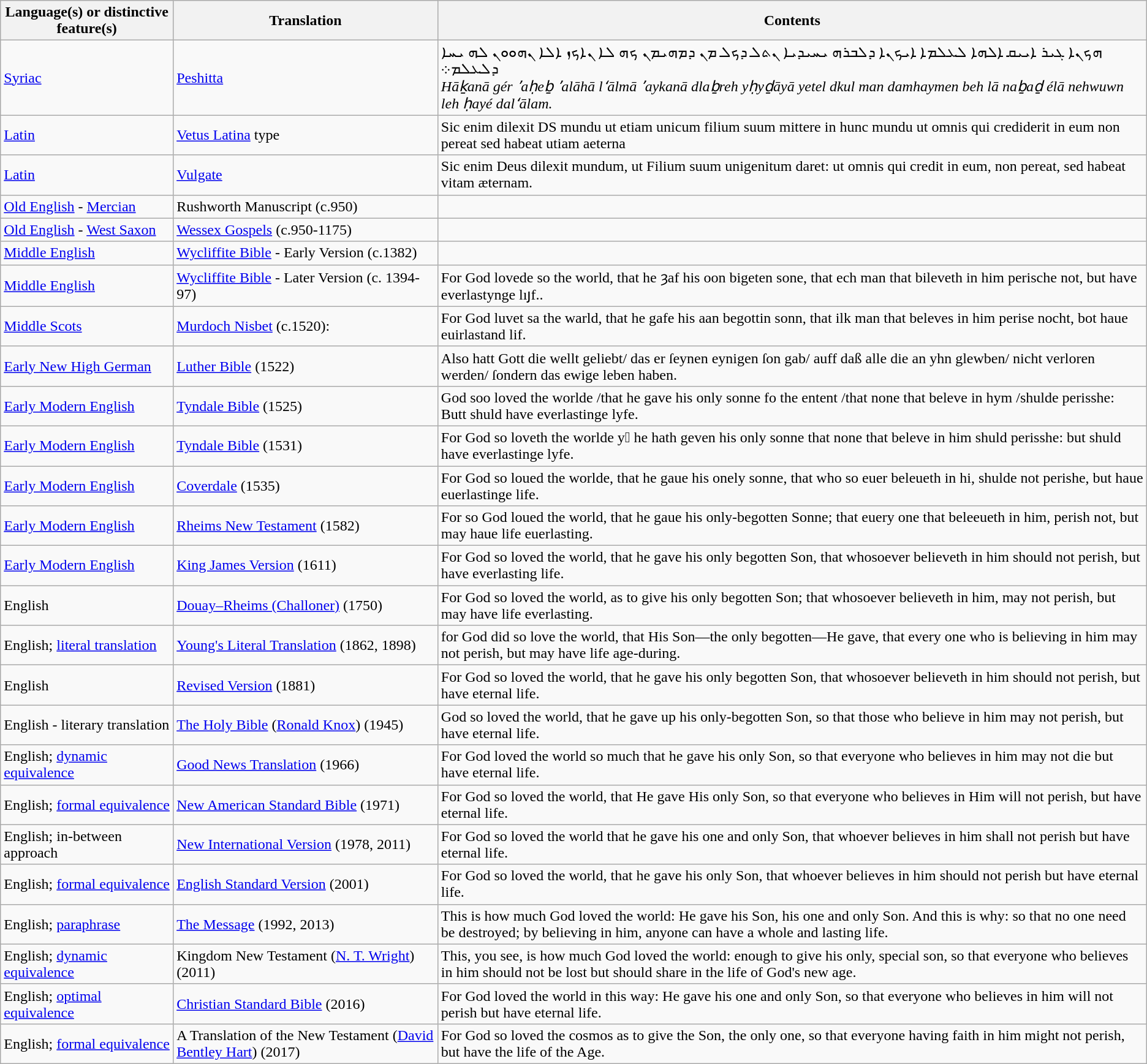<table class="wikitable">
<tr>
<th>Language(s) or distinctive feature(s)</th>
<th>Translation</th>
<th>Contents</th>
</tr>
<tr>
<td><a href='#'>Syriac</a></td>
<td><a href='#'>Peshitta</a></td>
<td>ܗܟܢܐ ܓܝܪ ܐܝܝܩ ܐܠܗܐ ܠܥܠܡܐ ܐܝܟܢܐ ܕܠܒܪܗ ܝܚܝܕܝܐ ܢܬܠ ܕܟܠ ܡܢ ܕܡܗܝܡܢ ܟܗ ܠܐ ܢܐܟܙ ܐܠܐ ܢܗܘܘܢ ܠܗ ܝܚܐ ܕܠܥܠܡ܀<br><em>Hāḵanā gér ʼaḥeḇ ʼalāhā lʻālmā ʼaykanā dlaḇreh yḥyḏāyā yetel dkul man damhaymen beh lā naḇaḏ élā nehwuwn leh ḥayé dalʻālam.</em></td>
</tr>
<tr>
<td><a href='#'>Latin</a></td>
<td><a href='#'>Vetus Latina</a> type</td>
<td>Sic enim dilexit DS mundu ut etiam unicum filium suum mittere in hunc mundu ut omnis qui crediderit in eum non pereat sed habeat utiam aeterna</td>
</tr>
<tr>
<td><a href='#'>Latin</a></td>
<td><a href='#'>Vulgate</a></td>
<td>Sic enim Deus dilexit mundum, ut Filium suum unigenitum daret: ut omnis qui credit in eum, non pereat, sed habeat vitam æternam.</td>
</tr>
<tr>
<td><a href='#'>Old English</a> - <a href='#'>Mercian</a></td>
<td>Rushworth Manuscript (c.950)</td>
<td></td>
</tr>
<tr>
<td><a href='#'>Old English</a> - <a href='#'>West Saxon</a></td>
<td><a href='#'>Wessex Gospels</a> (c.950-1175)</td>
<td></td>
</tr>
<tr>
<td><a href='#'>Middle English</a></td>
<td><a href='#'>Wycliffite Bible</a> - Early Version (c.1382)</td>
<td></td>
</tr>
<tr>
<td><a href='#'>Middle English</a></td>
<td><a href='#'>Wycliffite Bible</a> - Later Version (c. 1394-97)</td>
<td>For God lovede so the world, that he ȝaf his oon bigeten sone, that ech man that bileveth in him perische not, but have everlastynge lıȷf..</td>
</tr>
<tr>
<td><a href='#'>Middle Scots</a></td>
<td><a href='#'>Murdoch Nisbet</a> (c.1520):</td>
<td>For God luvet sa the warld, that he gafe his aan begottin sonn, that ilk man that beleves in him perise nocht, bot haue euirlastand lif.</td>
</tr>
<tr>
<td><a href='#'>Early New High German</a></td>
<td><a href='#'>Luther Bible</a> (1522)</td>
<td>Also hatt Gott die wellt geliebt/ das er ſeynen eynigen ſon gab/ auff daß alle die an yhn glewben/ nicht verloren werden/ ſondern das ewige leben haben.</td>
</tr>
<tr>
<td><a href='#'>Early Modern English</a></td>
<td><a href='#'>Tyndale Bible</a> (1525)</td>
<td>God soo loved the worlde /that he gave his only sonne fo the entent /that none that beleve in hym /shulde perisshe: Butt shuld have everlastinge lyfe.</td>
</tr>
<tr>
<td><a href='#'>Early Modern English</a></td>
<td><a href='#'>Tyndale Bible</a> (1531)</td>
<td>For God so loveth the worlde yͭ he hath geven his only sonne that none that beleve in him shuld perisshe: but shuld have everlastinge lyfe.</td>
</tr>
<tr>
<td><a href='#'>Early Modern English</a></td>
<td><a href='#'>Coverdale</a> (1535)</td>
<td>For God so loued the worlde, that he gaue his onely sonne, that who so euer beleueth in hi, shulde not perishe, but haue euerlastinge life.</td>
</tr>
<tr>
<td><a href='#'>Early Modern English</a></td>
<td><a href='#'>Rheims New Testament</a> (1582)</td>
<td>For so God loued the world, that he gaue his only-begotten Sonne; that euery one that beleeueth in him, perish not, but may haue life euerlasting.</td>
</tr>
<tr>
<td><a href='#'>Early Modern English</a></td>
<td><a href='#'>King James Version</a> (1611)</td>
<td>For God so loved the world, that he gave his only begotten Son, that whosoever believeth in him should not perish, but have everlasting life.</td>
</tr>
<tr>
<td>English</td>
<td><a href='#'>Douay–Rheims (Challoner)</a> (1750)</td>
<td>For God so loved the world, as to give his only begotten Son; that whosoever believeth in him, may not perish, but may have life everlasting.</td>
</tr>
<tr>
<td>English; <a href='#'>literal translation</a></td>
<td><a href='#'>Young's Literal Translation</a> (1862, 1898)</td>
<td>for God did so love the world, that His Son—the only begotten—He gave, that every one who is believing in him may not perish, but may have life age-during.</td>
</tr>
<tr>
<td>English</td>
<td><a href='#'>Revised Version</a> (1881)</td>
<td>For God so loved the world, that he gave his only begotten Son, that whosoever believeth in him should not perish, but have eternal life.</td>
</tr>
<tr>
<td>English - literary translation</td>
<td><a href='#'>The Holy Bible</a> (<a href='#'>Ronald Knox</a>) (1945)</td>
<td>God so loved the world, that he gave up his only-begotten Son, so that those who believe in him may not perish, but have eternal life.</td>
</tr>
<tr>
<td>English; <a href='#'>dynamic equivalence</a></td>
<td><a href='#'>Good News Translation</a> (1966)</td>
<td>For God loved the world so much that he gave his only Son, so that everyone who believes in him may not die but have eternal life.</td>
</tr>
<tr>
<td>English; <a href='#'>formal equivalence</a></td>
<td><a href='#'>New American Standard Bible</a> (1971)</td>
<td>For God so loved the world, that He gave His only Son, so that everyone who believes in Him will not perish, but have eternal life.</td>
</tr>
<tr>
<td>English; in-between approach</td>
<td><a href='#'>New International Version</a> (1978, 2011)</td>
<td>For God so loved the world that he gave his one and only Son, that whoever believes in him shall not perish but have eternal life.</td>
</tr>
<tr>
<td>English; <a href='#'>formal equivalence</a></td>
<td><a href='#'>English Standard Version</a> (2001)</td>
<td>For God so loved the world, that he gave his only Son, that whoever believes in him should not perish but have eternal life.</td>
</tr>
<tr>
<td>English; <a href='#'>paraphrase</a></td>
<td><a href='#'>The Message</a> (1992, 2013)</td>
<td>This is how much God loved the world: He gave his Son, his one and only Son. And this is why: so that no one need be destroyed; by believing in him, anyone can have a whole and lasting life.</td>
</tr>
<tr>
<td>English; <a href='#'>dynamic equivalence</a></td>
<td>Kingdom New Testament (<a href='#'>N. T. Wright</a>) (2011)</td>
<td>This, you see, is how much God loved the world: enough to give his only, special son, so that everyone who believes in him should not be lost but should share in the life of God's new age.</td>
</tr>
<tr>
<td>English; <a href='#'>optimal equivalence</a></td>
<td><a href='#'>Christian Standard Bible</a> (2016)</td>
<td>For God loved the world in this way: He gave his one and only Son, so that everyone who believes in him will not perish but have eternal life.</td>
</tr>
<tr>
<td>English; <a href='#'>formal equivalence</a></td>
<td>A Translation of the New Testament (<a href='#'>David Bentley Hart</a>) (2017)</td>
<td>For God so loved the cosmos as to give the Son, the only one, so that everyone having faith in him might not perish, but have the life of the Age.</td>
</tr>
</table>
